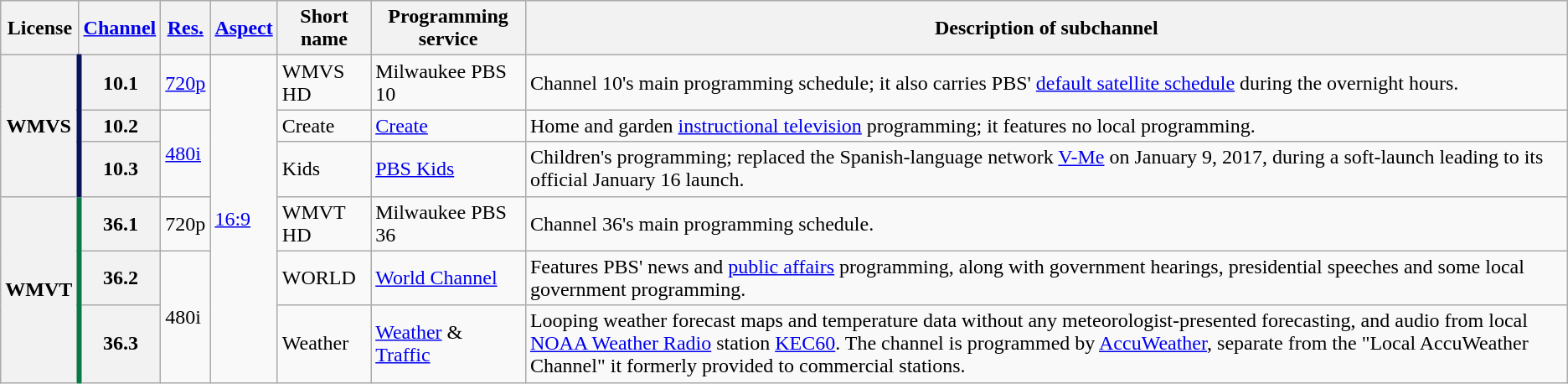<table class="wikitable">
<tr>
<th>License</th>
<th><a href='#'>Channel</a></th>
<th><a href='#'>Res.</a></th>
<th><a href='#'>Aspect</a></th>
<th>Short name</th>
<th>Programming service</th>
<th>Description of subchannel</th>
</tr>
<tr>
<th rowspan = "3" scope = "row" style="border-right: 4px solid #0a145a;">WMVS<br></th>
<th scope = "row">10.1</th>
<td><a href='#'>720p</a></td>
<td rowspan="6"><a href='#'>16:9</a></td>
<td>WMVS HD</td>
<td>Milwaukee PBS 10</td>
<td>Channel 10's main programming schedule; it also carries PBS' <a href='#'>default satellite schedule</a> during the overnight hours.</td>
</tr>
<tr>
<th scope = "row">10.2</th>
<td rowspan="2"><a href='#'>480i</a></td>
<td>Create</td>
<td><a href='#'>Create</a></td>
<td>Home and garden <a href='#'>instructional television</a> programming; it features no local programming.</td>
</tr>
<tr>
<th scope = "row">10.3</th>
<td>Kids</td>
<td><a href='#'>PBS Kids</a></td>
<td>Children's programming; replaced the Spanish-language network <a href='#'>V-Me</a> on January 9, 2017, during a soft-launch leading to its official January 16 launch.</td>
</tr>
<tr>
<th rowspan = "3" scope = "row" style="border-right: 4px solid #087b45;">WMVT<br></th>
<th scope = "row">36.1</th>
<td>720p</td>
<td>WMVT HD</td>
<td>Milwaukee PBS 36</td>
<td>Channel 36's main programming schedule.</td>
</tr>
<tr>
<th scope = "row">36.2</th>
<td rowspan="2">480i</td>
<td>WORLD</td>
<td><a href='#'>World Channel</a></td>
<td>Features PBS' news and <a href='#'>public affairs</a> programming, along with government hearings, presidential speeches and some local government programming.</td>
</tr>
<tr>
<th scope = "row">36.3</th>
<td>Weather</td>
<td><a href='#'>Weather</a> & <a href='#'>Traffic</a></td>
<td>Looping weather forecast maps and temperature data without any meteorologist-presented forecasting, and audio from local <a href='#'>NOAA Weather Radio</a> station <a href='#'>KEC60</a>. The channel is programmed by <a href='#'>AccuWeather</a>, separate from the "Local AccuWeather Channel" it formerly provided to commercial stations.</td>
</tr>
</table>
